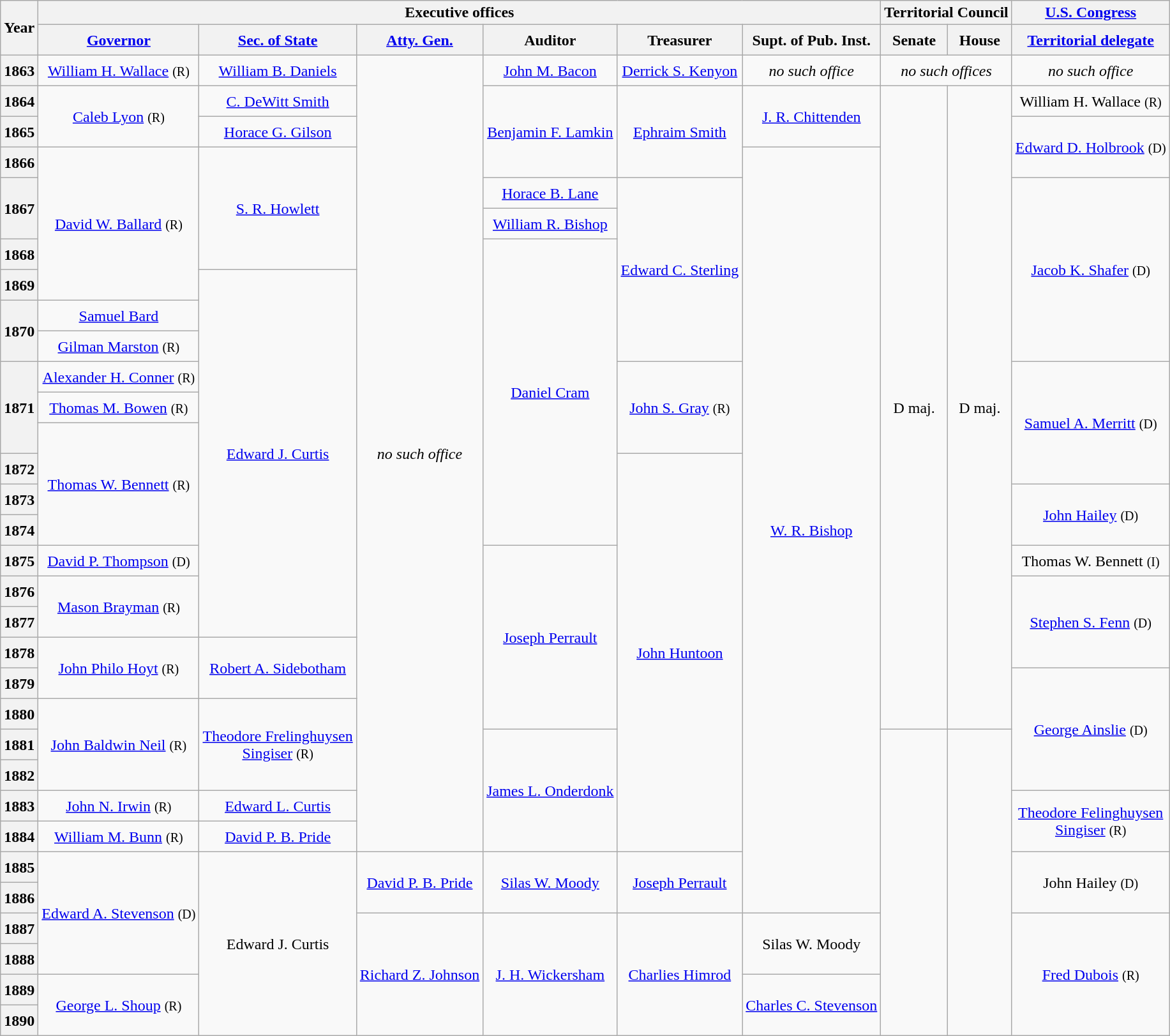<table class="wikitable sortable sticky-header-multi" style=text-align:center>
<tr>
<th rowspan=2 class=unsortable>Year</th>
<th colspan=6>Executive offices</th>
<th colspan=2>Territorial Council</th>
<th><a href='#'>U.S. Congress</a></th>
</tr>
<tr style="height:2em">
<th class=unsortable><a href='#'>Governor</a></th>
<th class=unsortable><a href='#'>Sec. of State</a></th>
<th class=unsortable><a href='#'>Atty. Gen.</a></th>
<th class=unsortable>Auditor</th>
<th class=unsortable>Treasurer</th>
<th class=unsortable>Supt. of Pub. Inst.</th>
<th class=unsortable>Senate</th>
<th class=unsortable>House</th>
<th class=unsortable><a href='#'>Territorial delegate</a></th>
</tr>
<tr style="height:2em">
<th>1863</th>
<td><a href='#'>William H. Wallace</a> <small>(R)</small></td>
<td><a href='#'>William B. Daniels</a></td>
<td rowspan=26><em>no such office</em></td>
<td><a href='#'>John M. Bacon</a></td>
<td><a href='#'>Derrick S. Kenyon</a></td>
<td><em>no such office</em></td>
<td colspan=2><em>no such offices</em></td>
<td><em>no such office</em></td>
</tr>
<tr style="height:2em">
<th>1864</th>
<td rowspan=2 ><a href='#'>Caleb Lyon</a> <small>(R)</small></td>
<td><a href='#'>C. DeWitt Smith</a></td>
<td rowspan=3><a href='#'>Benjamin F. Lamkin</a></td>
<td rowspan=3><a href='#'>Ephraim Smith</a></td>
<td rowspan=2><a href='#'>J. R. Chittenden</a></td>
<td rowspan=21 >D maj.</td>
<td rowspan=21 >D maj.</td>
<td>William H. Wallace <small>(R)</small></td>
</tr>
<tr style="height:2em">
<th>1865</th>
<td><a href='#'>Horace G. Gilson</a></td>
<td rowspan=2 ><a href='#'>Edward D. Holbrook</a> <small>(D)</small></td>
</tr>
<tr style="height:2em">
<th>1866</th>
<td rowspan=5 ><a href='#'>David W. Ballard</a> <small>(R)</small></td>
<td rowspan=4><a href='#'>S. R. Howlett</a></td>
<td rowspan=25><a href='#'>W. R. Bishop</a></td>
</tr>
<tr style="height:2em">
<th rowspan=2>1867</th>
<td><a href='#'>Horace B. Lane</a></td>
<td rowspan=6><a href='#'>Edward C. Sterling</a></td>
<td rowspan=6 ><a href='#'>Jacob K. Shafer</a> <small>(D)</small></td>
</tr>
<tr style="height:2em">
<td><a href='#'>William R. Bishop</a></td>
</tr>
<tr style="height:2em">
<th>1868</th>
<td rowspan=10><a href='#'>Daniel Cram</a></td>
</tr>
<tr style="height:2em">
<th>1869</th>
<td rowspan=12><a href='#'>Edward J. Curtis</a></td>
</tr>
<tr style="height:2em">
<th rowspan=2>1870</th>
<td><a href='#'>Samuel Bard</a></td>
</tr>
<tr style="height:2em">
<td><a href='#'>Gilman Marston</a> <small>(R)</small></td>
</tr>
<tr style="height:2em">
<th rowspan=3>1871</th>
<td><a href='#'>Alexander H. Conner</a> <small>(R)</small></td>
<td rowspan=3 ><a href='#'>John S. Gray</a> <small>(R)</small></td>
<td rowspan=4 ><a href='#'>Samuel A. Merritt</a> <small>(D)</small></td>
</tr>
<tr style="height:2em">
<td><a href='#'>Thomas M. Bowen</a> <small>(R)</small></td>
</tr>
<tr style="height:2em">
<td rowspan=4 ><a href='#'>Thomas W. Bennett</a> <small>(R)</small></td>
</tr>
<tr style="height:2em">
<th>1872</th>
<td rowspan=13><a href='#'>John Huntoon</a></td>
</tr>
<tr style="height:2em">
<th>1873</th>
<td rowspan=2 ><a href='#'>John Hailey</a> <small>(D)</small></td>
</tr>
<tr style="height:2em">
<th>1874</th>
</tr>
<tr style="height:2em">
<th>1875</th>
<td><a href='#'>David P. Thompson</a> <small>(D)</small></td>
<td rowspan=6><a href='#'>Joseph Perrault</a></td>
<td>Thomas W. Bennett <small>(I)</small></td>
</tr>
<tr style="height:2em">
<th>1876</th>
<td rowspan=2 ><a href='#'>Mason Brayman</a> <small>(R)</small></td>
<td rowspan=3 ><a href='#'>Stephen S. Fenn</a> <small>(D)</small></td>
</tr>
<tr style="height:2em">
<th>1877</th>
</tr>
<tr style="height:2em">
<th>1878</th>
<td rowspan=2 ><a href='#'>John Philo Hoyt</a> <small>(R)</small></td>
<td rowspan=2><a href='#'>Robert A. Sidebotham</a></td>
</tr>
<tr style="height:2em">
<th>1879</th>
<td rowspan=4 ><a href='#'>George Ainslie</a> <small>(D)</small></td>
</tr>
<tr style="height:2em">
<th>1880</th>
<td rowspan=3 ><a href='#'>John Baldwin Neil</a> <small>(R)</small></td>
<td rowspan=3 ><a href='#'>Theodore Frelinghuysen<br>Singiser</a> <small>(R)</small></td>
</tr>
<tr style="height:2em">
<th>1881</th>
<td rowspan=4><a href='#'>James L. Onderdonk</a></td>
<td rowspan=10></td>
<td rowspan=10></td>
</tr>
<tr style="height:2em">
<th>1882</th>
</tr>
<tr style="height:2em">
<th>1883</th>
<td><a href='#'>John N. Irwin</a> <small>(R)</small></td>
<td><a href='#'>Edward L. Curtis</a></td>
<td rowspan=2 ><a href='#'>Theodore Felinghuysen<br>Singiser</a> <small>(R)</small></td>
</tr>
<tr style="height:2em">
<th>1884</th>
<td><a href='#'>William M. Bunn</a> <small>(R)</small></td>
<td><a href='#'>David P. B. Pride</a></td>
</tr>
<tr style="height:2em">
<th>1885</th>
<td rowspan=4 ><a href='#'>Edward A. Stevenson</a> <small>(D)</small></td>
<td rowspan=6>Edward J. Curtis</td>
<td rowspan=2><a href='#'>David P. B. Pride</a></td>
<td rowspan=2><a href='#'>Silas W. Moody</a></td>
<td rowspan=2><a href='#'>Joseph Perrault</a></td>
<td rowspan=2 >John Hailey <small>(D)</small></td>
</tr>
<tr style="height:2em">
<th>1886</th>
</tr>
<tr style="height:2em">
<th>1887</th>
<td rowspan=4><a href='#'>Richard Z. Johnson</a></td>
<td rowspan=4><a href='#'>J. H. Wickersham</a></td>
<td rowspan=4><a href='#'>Charlies Himrod</a></td>
<td rowspan=2>Silas W. Moody</td>
<td rowspan=4 ><a href='#'>Fred Dubois</a> <small>(R)</small></td>
</tr>
<tr style="height:2em">
<th>1888</th>
</tr>
<tr style="height:2em">
<th>1889</th>
<td rowspan=2 ><a href='#'>George L. Shoup</a> <small>(R)</small></td>
<td rowspan=2><a href='#'>Charles C. Stevenson</a></td>
</tr>
<tr style="height:2em">
<th>1890</th>
</tr>
</table>
